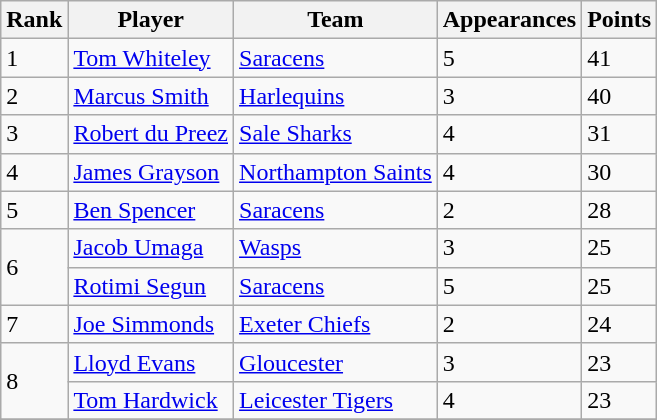<table class="wikitable">
<tr>
<th>Rank</th>
<th>Player</th>
<th>Team</th>
<th>Appearances</th>
<th>Points</th>
</tr>
<tr>
<td>1</td>
<td> <a href='#'>Tom Whiteley</a></td>
<td><a href='#'>Saracens</a></td>
<td>5</td>
<td>41</td>
</tr>
<tr>
<td>2</td>
<td> <a href='#'>Marcus Smith</a></td>
<td><a href='#'>Harlequins</a></td>
<td>3</td>
<td>40</td>
</tr>
<tr>
<td>3</td>
<td> <a href='#'>Robert du Preez</a></td>
<td><a href='#'>Sale Sharks</a></td>
<td>4</td>
<td>31</td>
</tr>
<tr>
<td>4</td>
<td> <a href='#'>James Grayson</a></td>
<td><a href='#'>Northampton Saints</a></td>
<td>4</td>
<td>30</td>
</tr>
<tr>
<td>5</td>
<td> <a href='#'>Ben Spencer</a></td>
<td><a href='#'>Saracens</a></td>
<td>2</td>
<td>28</td>
</tr>
<tr>
<td rowspan=2>6</td>
<td> <a href='#'>Jacob Umaga</a></td>
<td><a href='#'>Wasps</a></td>
<td>3</td>
<td>25</td>
</tr>
<tr>
<td> <a href='#'>Rotimi Segun</a></td>
<td><a href='#'>Saracens</a></td>
<td>5</td>
<td>25</td>
</tr>
<tr>
<td>7</td>
<td> <a href='#'>Joe Simmonds</a></td>
<td><a href='#'>Exeter Chiefs</a></td>
<td>2</td>
<td>24</td>
</tr>
<tr>
<td rowspan=2>8</td>
<td> <a href='#'>Lloyd Evans</a></td>
<td><a href='#'>Gloucester</a></td>
<td>3</td>
<td>23</td>
</tr>
<tr>
<td> <a href='#'>Tom Hardwick</a></td>
<td><a href='#'>Leicester Tigers</a></td>
<td>4</td>
<td>23</td>
</tr>
<tr>
</tr>
</table>
